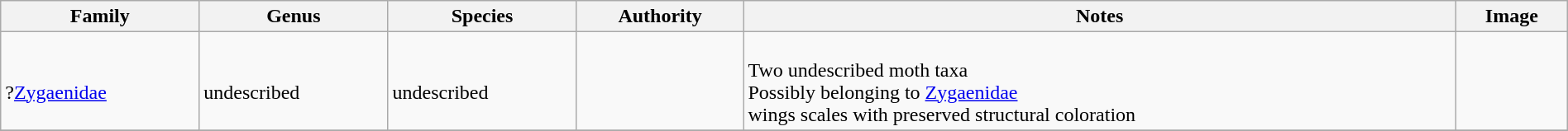<table class="wikitable" align="center" width="100%">
<tr>
<th>Family</th>
<th>Genus</th>
<th>Species</th>
<th>Authority</th>
<th>Notes</th>
<th>Image</th>
</tr>
<tr>
<td><br>?<a href='#'>Zygaenidae</a></td>
<td><br>undescribed</td>
<td><br>undescribed</td>
<td></td>
<td><br>Two undescribed moth taxa<br> Possibly belonging to <a href='#'>Zygaenidae</a><br>wings scales with preserved structural coloration</td>
<td><br></td>
</tr>
<tr>
</tr>
</table>
